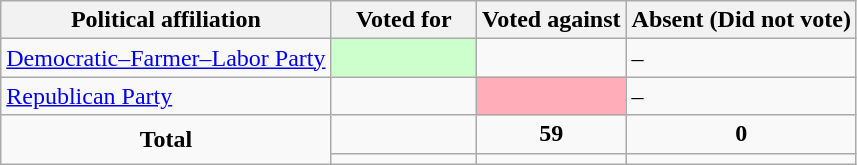<table class="wikitable">
<tr>
<th>Political affiliation</th>
<th style="width:17%;">Voted for</th>
<th>Voted against</th>
<th>Absent (Did not vote)</th>
</tr>
<tr>
<td> <a href='#'>Democratic–Farmer–Labor Party</a></td>
<td style="background-color:#CCFFCC;"></td>
<td></td>
<td>–</td>
</tr>
<tr>
<td> <a href='#'>Republican Party</a></td>
<td></td>
<td style="background-color:#FFAEB9;"></td>
<td>–</td>
</tr>
<tr>
<td style="text-align:center;" rowspan="2"><strong>Total </strong></td>
<td></td>
<td style="text-align:center;"><strong>59</strong></td>
<td style="text-align:center;"><strong>0</strong></td>
</tr>
<tr>
<td style="text-align:center;"></td>
<td style="text-align:center;"></td>
<td style="text-align:center;"></td>
</tr>
</table>
